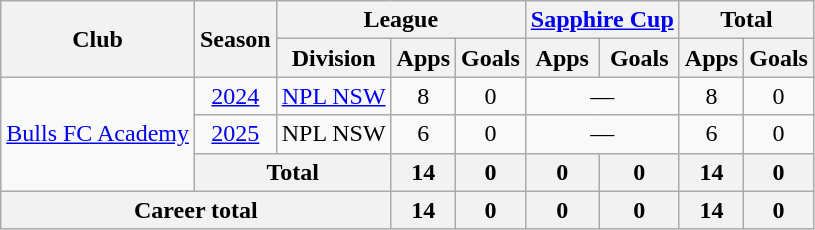<table class="wikitable" style="text-align:center">
<tr>
<th rowspan="2">Club</th>
<th rowspan="2">Season</th>
<th colspan="3">League</th>
<th colspan="2"><a href='#'>Sapphire Cup</a></th>
<th colspan="2">Total</th>
</tr>
<tr>
<th>Division</th>
<th>Apps</th>
<th>Goals</th>
<th>Apps</th>
<th>Goals</th>
<th>Apps</th>
<th>Goals</th>
</tr>
<tr>
<td rowspan="3"><a href='#'>Bulls FC Academy</a></td>
<td><a href='#'>2024</a></td>
<td><a href='#'>NPL NSW</a></td>
<td>8</td>
<td>0</td>
<td colspan="2">—</td>
<td>8</td>
<td>0</td>
</tr>
<tr>
<td><a href='#'>2025</a></td>
<td>NPL NSW</td>
<td>6</td>
<td>0</td>
<td colspan="2">—</td>
<td>6</td>
<td>0</td>
</tr>
<tr>
<th colspan="2">Total</th>
<th>14</th>
<th>0</th>
<th>0</th>
<th>0</th>
<th>14</th>
<th>0</th>
</tr>
<tr>
<th colspan="3">Career total</th>
<th>14</th>
<th>0</th>
<th>0</th>
<th>0</th>
<th>14</th>
<th>0</th>
</tr>
</table>
